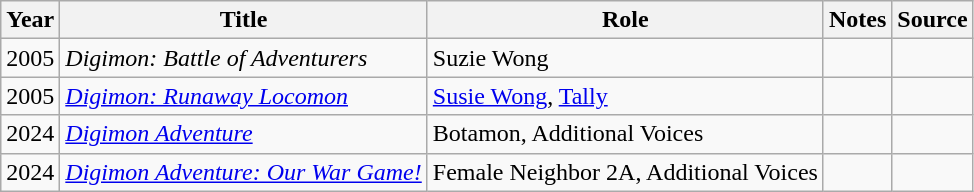<table class="wikitable sortable plainrowheaders">
<tr>
<th>Year</th>
<th>Title</th>
<th>Role</th>
<th class="unsortable">Notes</th>
<th class="unsortable">Source</th>
</tr>
<tr>
<td>2005</td>
<td><em>Digimon: Battle of Adventurers</em></td>
<td>Suzie Wong</td>
<td></td>
<td></td>
</tr>
<tr>
<td>2005</td>
<td><em><a href='#'>Digimon: Runaway Locomon</a></em></td>
<td><a href='#'>Susie Wong</a>, <a href='#'>Tally</a></td>
<td></td>
<td></td>
</tr>
<tr>
<td>2024</td>
<td><em><a href='#'>Digimon Adventure</a></em></td>
<td>Botamon, Additional Voices</td>
<td></td>
<td></td>
</tr>
<tr>
<td>2024</td>
<td><em><a href='#'>Digimon Adventure: Our War Game!</a></em></td>
<td>Female Neighbor 2A, Additional Voices</td>
<td></td>
<td></td>
</tr>
</table>
